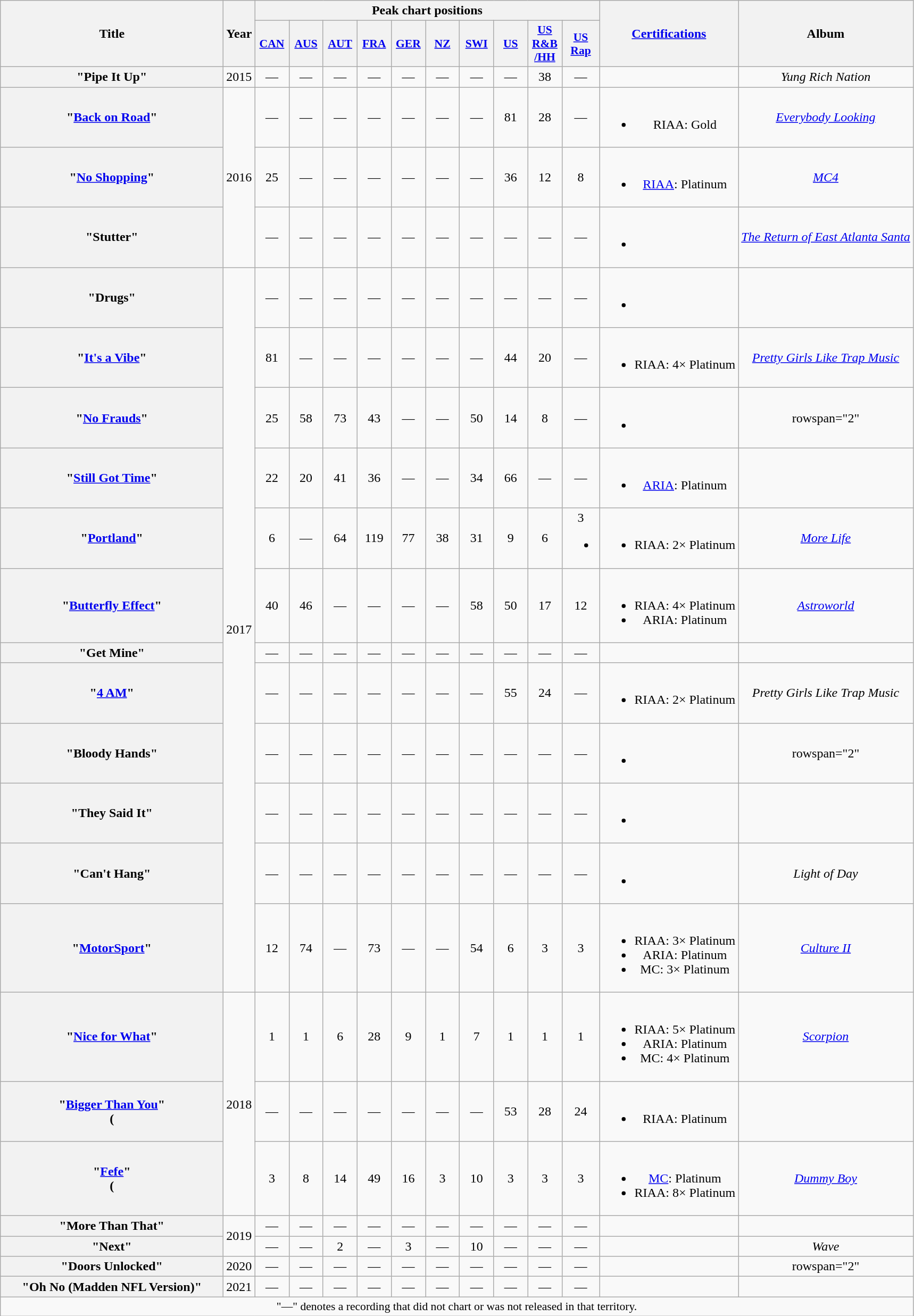<table class="wikitable plainrowheaders" style="text-align:center;">
<tr>
<th scope="col" rowspan="2" style="width:17em;">Title</th>
<th scope="col" rowspan="2" style="width:2em;">Year</th>
<th scope="col" colspan="10">Peak chart positions</th>
<th scope="col" rowspan="2"><a href='#'>Certifications</a></th>
<th scope="col" rowspan="2">Album</th>
</tr>
<tr>
<th style="width:2.5em; font-size:90%"><a href='#'>CAN</a><br></th>
<th style="width:2.5em; font-size:90%"><a href='#'>AUS</a><br></th>
<th style="width:2.5em; font-size:90%"><a href='#'>AUT</a><br></th>
<th style="width:2.5em; font-size:90%"><a href='#'>FRA</a><br></th>
<th style="width:2.5em; font-size:90%"><a href='#'>GER</a><br></th>
<th style="width:2.5em; font-size:90%"><a href='#'>NZ</a><br></th>
<th style="width:2.5em; font-size:90%"><a href='#'>SWI</a><br></th>
<th style="width:2.5em; font-size:90%"><a href='#'>US</a><br></th>
<th style="width:2.5em; font-size:90%"><a href='#'>US<br>R&B<br>/HH</a><br></th>
<th style="width:2.5em; font-size:90%"><a href='#'>US<br>Rap</a><br></th>
</tr>
<tr>
<th scope="row">"Pipe It Up"<br></th>
<td>2015</td>
<td>—</td>
<td>—</td>
<td>—</td>
<td>—</td>
<td>—</td>
<td>—</td>
<td>—</td>
<td>—</td>
<td>38</td>
<td>—</td>
<td></td>
<td><em>Yung Rich Nation</em></td>
</tr>
<tr>
<th scope="row">"<a href='#'>Back on Road</a>"<br></th>
<td rowspan="3">2016</td>
<td>—</td>
<td>—</td>
<td>—</td>
<td>—</td>
<td>—</td>
<td>—</td>
<td>—</td>
<td>81</td>
<td>28</td>
<td>—</td>
<td><br><ul><li>RIAA: Gold</li></ul></td>
<td><em><a href='#'>Everybody Looking</a></em></td>
</tr>
<tr>
<th scope="row">"<a href='#'>No Shopping</a>"<br></th>
<td>25</td>
<td>—</td>
<td>—</td>
<td>—</td>
<td>—</td>
<td>—</td>
<td>—</td>
<td>36</td>
<td>12</td>
<td>8</td>
<td><br><ul><li><a href='#'>RIAA</a>: Platinum</li></ul></td>
<td><em><a href='#'>MC4</a></em></td>
</tr>
<tr>
<th scope="row">"Stutter"<br></th>
<td>—</td>
<td>—</td>
<td>—</td>
<td>—</td>
<td>—</td>
<td>—</td>
<td>—</td>
<td>—</td>
<td>—</td>
<td>—</td>
<td><br><ul><li></li></ul></td>
<td><em><a href='#'>The Return of East Atlanta Santa</a></em></td>
</tr>
<tr>
<th scope="row">"Drugs"<br></th>
<td rowspan="12">2017</td>
<td>—</td>
<td>—</td>
<td>—</td>
<td>—</td>
<td>—</td>
<td>—</td>
<td>—</td>
<td>—</td>
<td>—</td>
<td>—</td>
<td><br><ul><li></li></ul></td>
<td></td>
</tr>
<tr>
<th scope="row">"<a href='#'>It's a Vibe</a>"<br></th>
<td>81</td>
<td>—</td>
<td>—</td>
<td>—</td>
<td>—</td>
<td>—</td>
<td>—</td>
<td>44</td>
<td>20</td>
<td>—</td>
<td><br><ul><li>RIAA: 4× Platinum</li></ul></td>
<td><em><a href='#'>Pretty Girls Like Trap Music</a></em></td>
</tr>
<tr>
<th scope="row">"<a href='#'>No Frauds</a>"<br></th>
<td>25</td>
<td>58</td>
<td>73</td>
<td>43</td>
<td>—</td>
<td>—</td>
<td>50</td>
<td>14</td>
<td>8</td>
<td>—</td>
<td><br><ul><li></li></ul></td>
<td>rowspan="2" </td>
</tr>
<tr>
<th scope="row">"<a href='#'>Still Got Time</a>"<br></th>
<td>22</td>
<td>20</td>
<td>41</td>
<td>36</td>
<td>—</td>
<td>—</td>
<td>34</td>
<td>66</td>
<td>—</td>
<td>—</td>
<td><br><ul><li><a href='#'>ARIA</a>: Platinum</li></ul></td>
</tr>
<tr>
<th scope="row">"<a href='#'>Portland</a>"<br></th>
<td>6</td>
<td>—</td>
<td>64</td>
<td>119</td>
<td>77</td>
<td>38</td>
<td>31</td>
<td>9</td>
<td>6</td>
<td>3<br><ul><li></li></ul></td>
<td><br><ul><li>RIAA: 2× Platinum</li></ul></td>
<td><em><a href='#'>More Life</a></em></td>
</tr>
<tr>
<th scope="row">"<a href='#'>Butterfly Effect</a>"<br></th>
<td>40</td>
<td>46</td>
<td>—</td>
<td>—</td>
<td>—</td>
<td>—</td>
<td>58</td>
<td>50</td>
<td>17</td>
<td>12</td>
<td><br><ul><li>RIAA: 4× Platinum</li><li>ARIA: Platinum</li></ul></td>
<td><em><a href='#'>Astroworld</a></em></td>
</tr>
<tr>
<th scope="row">"Get Mine"<br></th>
<td>—</td>
<td>—</td>
<td>—</td>
<td>—</td>
<td>—</td>
<td>—</td>
<td>—</td>
<td>—</td>
<td>—</td>
<td>—</td>
<td></td>
<td></td>
</tr>
<tr>
<th scope="row">"<a href='#'>4 AM</a>"<br></th>
<td>—</td>
<td>—</td>
<td>—</td>
<td>—</td>
<td>—</td>
<td>—</td>
<td>—</td>
<td>55</td>
<td>24</td>
<td>—</td>
<td><br><ul><li>RIAA: 2× Platinum</li></ul></td>
<td><em>Pretty Girls Like Trap Music</em></td>
</tr>
<tr>
<th scope="row">"Bloody Hands"<br></th>
<td>—</td>
<td>—</td>
<td>—</td>
<td>—</td>
<td>—</td>
<td>—</td>
<td>—</td>
<td>—</td>
<td>—</td>
<td>—</td>
<td><br><ul><li></li></ul></td>
<td>rowspan="2" </td>
</tr>
<tr>
<th scope="row">"They Said It"<br></th>
<td>—</td>
<td>—</td>
<td>—</td>
<td>—</td>
<td>—</td>
<td>—</td>
<td>—</td>
<td>—</td>
<td>—</td>
<td>—</td>
<td><br><ul><li></li></ul></td>
</tr>
<tr>
<th scope="row">"Can't Hang"<br></th>
<td>—</td>
<td>—</td>
<td>—</td>
<td>—</td>
<td>—</td>
<td>—</td>
<td>—</td>
<td>—</td>
<td>—</td>
<td>—</td>
<td><br><ul><li></li></ul></td>
<td><em>Light of Day</em></td>
</tr>
<tr>
<th scope="row">"<a href='#'>MotorSport</a>"<br></th>
<td>12</td>
<td>74</td>
<td>—</td>
<td>73</td>
<td>—</td>
<td>—</td>
<td>54</td>
<td>6</td>
<td>3</td>
<td>3</td>
<td><br><ul><li>RIAA: 3× Platinum</li><li>ARIA: Platinum</li><li>MC: 3× Platinum</li></ul></td>
<td><em><a href='#'>Culture II</a></em></td>
</tr>
<tr>
<th scope="row">"<a href='#'>Nice for What</a>"<br></th>
<td rowspan="3">2018</td>
<td>1</td>
<td>1</td>
<td>6</td>
<td>28</td>
<td>9</td>
<td>1</td>
<td>7</td>
<td>1</td>
<td>1</td>
<td>1</td>
<td><br><ul><li>RIAA: 5× Platinum</li><li>ARIA: Platinum</li><li>MC: 4× Platinum</li></ul></td>
<td><em><a href='#'>Scorpion</a></em></td>
</tr>
<tr>
<th scope="row">"<a href='#'>Bigger Than You</a>"<br>(</th>
<td>—</td>
<td>—</td>
<td>—</td>
<td>—</td>
<td>—</td>
<td>—</td>
<td>—</td>
<td>53</td>
<td>28</td>
<td>24</td>
<td><br><ul><li>RIAA: Platinum</li></ul></td>
<td></td>
</tr>
<tr>
<th scope="row">"<a href='#'>Fefe</a>"<br>(</th>
<td>3</td>
<td>8</td>
<td>14</td>
<td>49</td>
<td>16</td>
<td>3</td>
<td>10</td>
<td>3</td>
<td>3</td>
<td>3</td>
<td><br><ul><li><a href='#'>MC</a>: Platinum</li><li>RIAA: 8× Platinum</li></ul></td>
<td><em><a href='#'>Dummy Boy</a></em></td>
</tr>
<tr>
<th scope="row">"More Than That"<br></th>
<td rowspan="2">2019</td>
<td>—</td>
<td>—</td>
<td>—</td>
<td>—</td>
<td>—</td>
<td>—</td>
<td>—</td>
<td>—</td>
<td>—</td>
<td>—</td>
<td></td>
<td></td>
</tr>
<tr>
<th scope="row">"Next"<br></th>
<td>—</td>
<td>—</td>
<td>2</td>
<td>—</td>
<td>3</td>
<td>—</td>
<td>10</td>
<td>—</td>
<td>—</td>
<td>—</td>
<td></td>
<td><em>Wave</em></td>
</tr>
<tr>
<th scope="row">"Doors Unlocked"<br></th>
<td>2020</td>
<td>—</td>
<td>—</td>
<td>—</td>
<td>—</td>
<td>—</td>
<td>—</td>
<td>—</td>
<td>—</td>
<td>—</td>
<td>—</td>
<td></td>
<td>rowspan="2" </td>
</tr>
<tr>
<th scope="row">"Oh No (Madden NFL Version)"<br></th>
<td>2021</td>
<td>—</td>
<td>—</td>
<td>—</td>
<td>—</td>
<td>—</td>
<td>—</td>
<td>—</td>
<td>—</td>
<td>—</td>
<td>—</td>
<td></td>
</tr>
<tr>
<td colspan="14" style="font-size:90%">"—" denotes a recording that did not chart or was not released in that territory.</td>
</tr>
</table>
